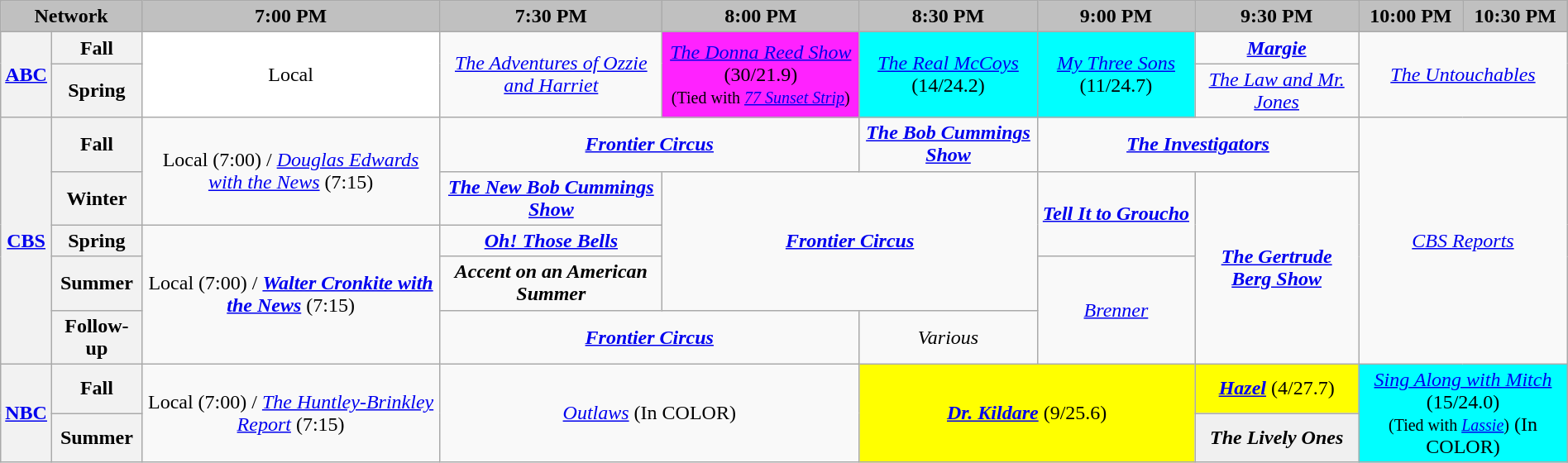<table class="wikitable" style="width:100%;margin-right:0;text-align:center">
<tr>
<th colspan="2" style="background-color:#C0C0C0;text-align:center">Network</th>
<th style="background-color:#C0C0C0;text-align:center">7:00 PM</th>
<th style="background-color:#C0C0C0;text-align:center">7:30 PM</th>
<th style="background-color:#C0C0C0;text-align:center">8:00 PM</th>
<th style="background-color:#C0C0C0;text-align:center">8:30 PM</th>
<th style="background-color:#C0C0C0;text-align:center">9:00 PM</th>
<th style="background-color:#C0C0C0;text-align:center">9:30 PM</th>
<th style="background-color:#C0C0C0;text-align:center">10:00 PM</th>
<th style="background-color:#C0C0C0;text-align:center">10:30 PM</th>
</tr>
<tr>
<th rowspan="2"><a href='#'>ABC</a></th>
<th>Fall</th>
<td bgcolor="white" rowspan="2">Local</td>
<td rowspan="2"><em><a href='#'>The Adventures of Ozzie and Harriet</a></em></td>
<td bgcolor="#FF22FF" rowspan="2"><em><a href='#'>The Donna Reed Show</a></em> (30/21.9)<br><small>(Tied with <em><a href='#'>77 Sunset Strip</a></em>)</small></td>
<td bgcolor="#00FFFF" rowspan="2"><em><a href='#'>The Real McCoys</a></em> (14/24.2)</td>
<td bgcolor="#00FFFF" rowspan="2"><em><a href='#'>My Three Sons</a></em> (11/24.7)</td>
<td><strong><em><a href='#'>Margie</a></em></strong></td>
<td colspan="2" rowspan="2"><em><a href='#'>The Untouchables</a></em></td>
</tr>
<tr>
<th>Spring</th>
<td><em><a href='#'>The Law and Mr. Jones</a></em></td>
</tr>
<tr>
<th rowspan="5"><a href='#'>CBS</a></th>
<th>Fall</th>
<td rowspan="2">Local (7:00) / <em><a href='#'>Douglas Edwards with the News</a></em> (7:15)</td>
<td colspan="2"><strong><em><a href='#'>Frontier Circus</a></em></strong></td>
<td><strong><em><a href='#'>The Bob Cummings Show</a></em></strong></td>
<td colspan="2"><strong><em><a href='#'>The Investigators</a></em></strong></td>
<td colspan="2" rowspan="5"><em><a href='#'>CBS Reports</a></em></td>
</tr>
<tr>
<th>Winter</th>
<td><strong><em><a href='#'>The New Bob Cummings Show</a></em></strong></td>
<td colspan="2" rowspan="3"><strong><em><a href='#'>Frontier Circus</a></em></strong></td>
<td rowspan="2"><strong><em><a href='#'>Tell It to Groucho</a></em></strong></td>
<td rowspan="4"><strong><em><a href='#'>The Gertrude Berg Show</a></em></strong></td>
</tr>
<tr>
<th>Spring</th>
<td rowspan="3">Local (7:00) / <strong><em><a href='#'>Walter Cronkite with the News</a></em></strong> (7:15)</td>
<td><strong><em><a href='#'>Oh! Those Bells</a></em></strong></td>
</tr>
<tr>
<th>Summer</th>
<td><strong><em>Accent on an American Summer</em></strong></td>
<td rowspan="2"><em><a href='#'>Brenner</a></em></td>
</tr>
<tr>
<th>Follow-up</th>
<td colspan="2"><strong><em><a href='#'>Frontier Circus</a></em></strong></td>
<td><em>Various</em></td>
</tr>
<tr>
<th rowspan="2"><a href='#'>NBC</a></th>
<th>Fall</th>
<td rowspan="2">Local (7:00) / <em><a href='#'>The Huntley-Brinkley Report</a></em> (7:15)</td>
<td colspan="2" rowspan="2"><em><a href='#'>Outlaws</a></em> (In <span>C</span><span>O</span><span>L</span><span>O</span><span>R</span>)</td>
<td colspan="2" bgcolor="#FFFF00" rowspan="2"><strong><em><a href='#'>Dr. Kildare</a></em></strong> (9/25.6)</td>
<td bgcolor="#FFFF00"><strong><em><a href='#'>Hazel</a></em></strong> (4/27.7)</td>
<td colspan="2" bgcolor="#00FFFF" rowspan="2"><em><a href='#'>Sing Along with Mitch</a></em> (15/24.0)<br><small>(Tied with <em><a href='#'>Lassie</a></em>)</small> (In <span>C</span><span>O</span><span>L</span><span>O</span><span>R</span>)</td>
</tr>
<tr>
<th>Summer</th>
<td bgcolor="#F0F0F0"><strong><em>The Lively Ones</em></strong></td>
</tr>
</table>
